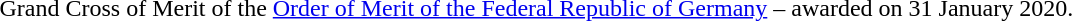<table>
<tr>
<td></td>
<td>Grand Cross of Merit of the <a href='#'>Order of Merit of the Federal Republic of Germany</a> – awarded on 31 January 2020.</td>
</tr>
</table>
